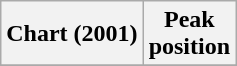<table class="wikitable plainrowheaders" style="text-align:center">
<tr>
<th scope="col">Chart (2001)</th>
<th scope="col">Peak<br>position</th>
</tr>
<tr>
</tr>
</table>
